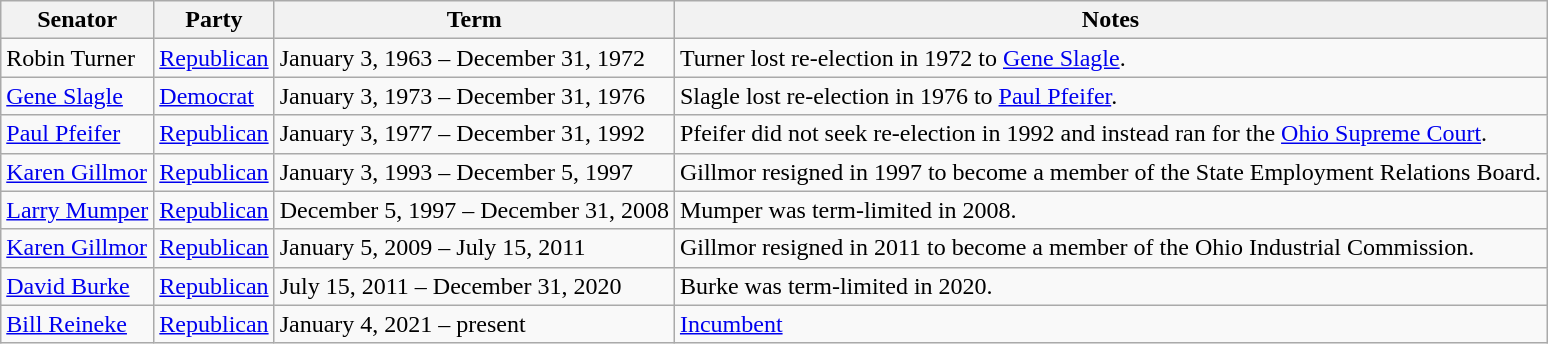<table class=wikitable>
<tr valign=bottom>
<th>Senator</th>
<th>Party</th>
<th>Term</th>
<th>Notes</th>
</tr>
<tr>
<td>Robin Turner</td>
<td><a href='#'>Republican</a></td>
<td>January 3, 1963 – December 31, 1972</td>
<td>Turner lost re-election in 1972 to <a href='#'>Gene Slagle</a>.</td>
</tr>
<tr>
<td><a href='#'>Gene Slagle</a></td>
<td><a href='#'>Democrat</a></td>
<td>January 3, 1973 – December 31, 1976</td>
<td>Slagle lost re-election in 1976 to <a href='#'>Paul Pfeifer</a>.</td>
</tr>
<tr>
<td><a href='#'>Paul Pfeifer</a></td>
<td><a href='#'>Republican</a></td>
<td>January 3, 1977 – December 31, 1992</td>
<td>Pfeifer did not seek re-election in 1992 and instead ran for the <a href='#'>Ohio Supreme Court</a>.</td>
</tr>
<tr>
<td><a href='#'>Karen Gillmor</a></td>
<td><a href='#'>Republican</a></td>
<td>January 3, 1993 – December 5, 1997</td>
<td>Gillmor resigned in 1997 to become a member of the State Employment Relations Board.</td>
</tr>
<tr>
<td><a href='#'>Larry Mumper</a></td>
<td><a href='#'>Republican</a></td>
<td>December 5, 1997 – December 31, 2008</td>
<td>Mumper was term-limited in 2008.</td>
</tr>
<tr>
<td><a href='#'>Karen Gillmor</a></td>
<td><a href='#'>Republican</a></td>
<td>January 5, 2009 – July 15, 2011</td>
<td>Gillmor resigned in 2011 to become a member of the Ohio Industrial Commission.</td>
</tr>
<tr>
<td><a href='#'>David Burke</a></td>
<td><a href='#'>Republican</a></td>
<td>July 15, 2011 – December 31, 2020</td>
<td>Burke was term-limited in 2020.</td>
</tr>
<tr>
<td><a href='#'>Bill Reineke</a></td>
<td><a href='#'>Republican</a></td>
<td>January 4, 2021 – present</td>
<td><a href='#'>Incumbent</a></td>
</tr>
</table>
